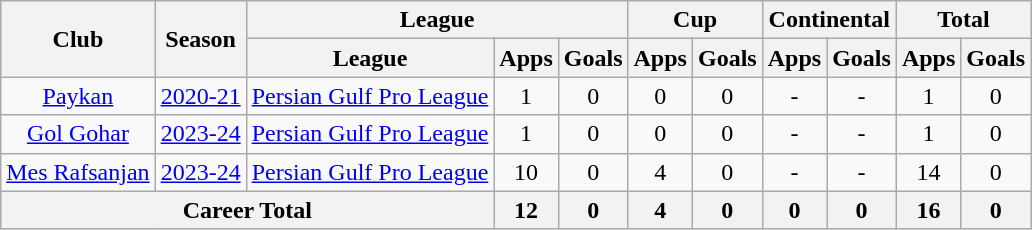<table class="wikitable" style="text-align: center;">
<tr>
<th rowspan=2>Club</th>
<th rowspan=2>Season</th>
<th colspan=3>League</th>
<th Colspan=2>Cup</th>
<th colspan=2>Continental</th>
<th colspan=2>Total</th>
</tr>
<tr>
<th>League</th>
<th>Apps</th>
<th>Goals</th>
<th>Apps</th>
<th>Goals</th>
<th>Apps</th>
<th>Goals</th>
<th>Apps</th>
<th>Goals</th>
</tr>
<tr>
<td><a href='#'>Paykan</a></td>
<td><a href='#'>2020-21</a></td>
<td><a href='#'>Persian Gulf Pro League</a></td>
<td>1</td>
<td>0</td>
<td>0</td>
<td>0</td>
<td>-</td>
<td>-</td>
<td>1</td>
<td>0</td>
</tr>
<tr>
<td><a href='#'>Gol Gohar</a></td>
<td><a href='#'>2023-24</a></td>
<td><a href='#'>Persian Gulf Pro League</a></td>
<td>1</td>
<td>0</td>
<td>0</td>
<td>0</td>
<td>-</td>
<td>-</td>
<td>1</td>
<td>0</td>
</tr>
<tr>
<td><a href='#'>Mes Rafsanjan</a></td>
<td><a href='#'>2023-24</a></td>
<td><a href='#'>Persian Gulf Pro League</a></td>
<td>10</td>
<td>0</td>
<td>4</td>
<td>0</td>
<td>-</td>
<td>-</td>
<td>14</td>
<td>0</td>
</tr>
<tr>
<th colspan=3>Career Total</th>
<th>12</th>
<th>0</th>
<th>4</th>
<th>0</th>
<th>0</th>
<th>0</th>
<th>16</th>
<th>0</th>
</tr>
</table>
